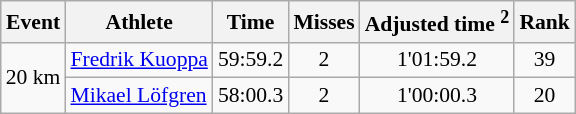<table class="wikitable" style="font-size:90%">
<tr>
<th>Event</th>
<th>Athlete</th>
<th>Time</th>
<th>Misses</th>
<th>Adjusted time <sup>2</sup></th>
<th>Rank</th>
</tr>
<tr>
<td rowspan="2">20 km</td>
<td><a href='#'>Fredrik Kuoppa</a></td>
<td align="center">59:59.2</td>
<td align="center">2</td>
<td align="center">1'01:59.2</td>
<td align="center">39</td>
</tr>
<tr>
<td><a href='#'>Mikael Löfgren</a></td>
<td align="center">58:00.3</td>
<td align="center">2</td>
<td align="center">1'00:00.3</td>
<td align="center">20</td>
</tr>
</table>
